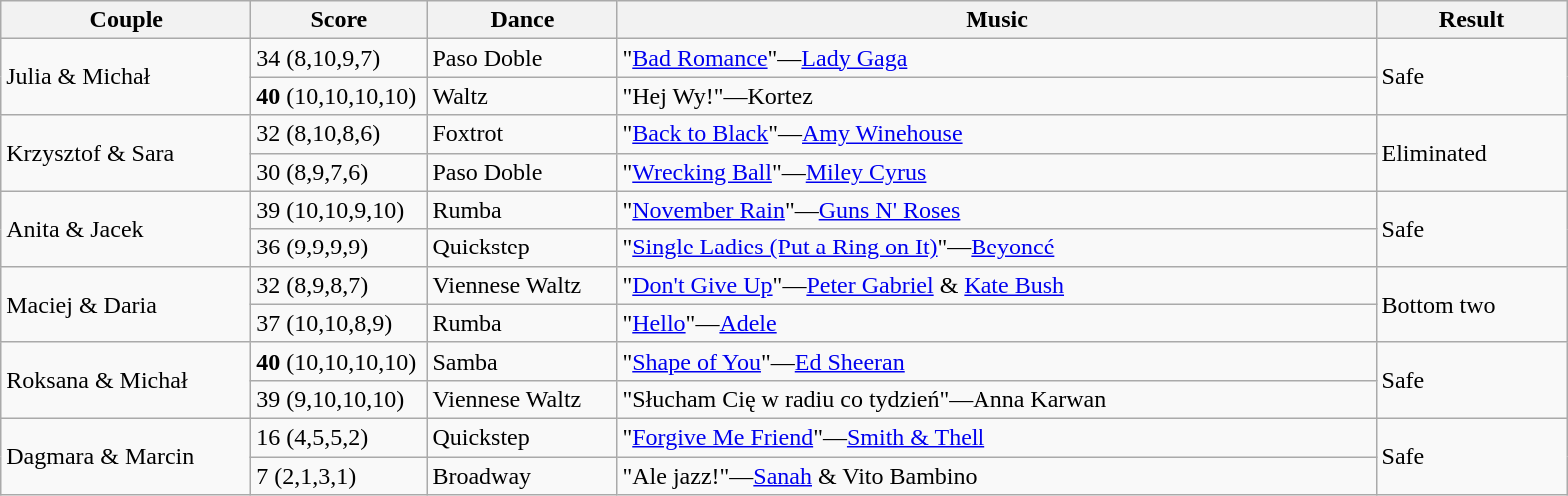<table class="wikitable">
<tr>
<th style="width:160px;">Couple</th>
<th style="width:110px;">Score</th>
<th style="width:120px;">Dance</th>
<th style="width:500px;">Music</th>
<th style="width:120px;">Result</th>
</tr>
<tr>
<td rowspan="2">Julia & Michał</td>
<td>34 (8,10,9,7)</td>
<td>Paso Doble</td>
<td>"<a href='#'>Bad Romance</a>"—<a href='#'>Lady Gaga</a></td>
<td rowspan="2">Safe</td>
</tr>
<tr>
<td><strong>40</strong> (10,10,10,10)</td>
<td>Waltz</td>
<td>"Hej Wy!"—Kortez</td>
</tr>
<tr>
<td rowspan="2">Krzysztof & Sara</td>
<td>32 (8,10,8,6)</td>
<td>Foxtrot</td>
<td>"<a href='#'>Back to Black</a>"—<a href='#'>Amy Winehouse</a></td>
<td rowspan="2">Eliminated</td>
</tr>
<tr>
<td>30 (8,9,7,6)</td>
<td>Paso Doble</td>
<td>"<a href='#'>Wrecking Ball</a>"—<a href='#'>Miley Cyrus</a></td>
</tr>
<tr>
<td rowspan="2">Anita & Jacek</td>
<td>39 (10,10,9,10)</td>
<td>Rumba</td>
<td>"<a href='#'>November Rain</a>"—<a href='#'>Guns N' Roses</a></td>
<td rowspan="2">Safe</td>
</tr>
<tr>
<td>36 (9,9,9,9)</td>
<td>Quickstep</td>
<td>"<a href='#'>Single Ladies (Put a Ring on It)</a>"—<a href='#'>Beyoncé</a></td>
</tr>
<tr>
<td rowspan="2">Maciej & Daria</td>
<td>32 (8,9,8,7)</td>
<td>Viennese Waltz</td>
<td>"<a href='#'>Don't Give Up</a>"—<a href='#'>Peter Gabriel</a> & <a href='#'>Kate Bush</a></td>
<td rowspan="2">Bottom two</td>
</tr>
<tr>
<td>37 (10,10,8,9)</td>
<td>Rumba</td>
<td>"<a href='#'>Hello</a>"—<a href='#'>Adele</a></td>
</tr>
<tr>
<td rowspan="2">Roksana & Michał</td>
<td><strong>40</strong> (10,10,10,10)</td>
<td>Samba</td>
<td>"<a href='#'>Shape of You</a>"—<a href='#'>Ed Sheeran</a></td>
<td rowspan="2">Safe</td>
</tr>
<tr>
<td>39 (9,10,10,10)</td>
<td>Viennese Waltz</td>
<td>"Słucham Cię w radiu co tydzień"—Anna Karwan</td>
</tr>
<tr>
<td rowspan="2">Dagmara & Marcin</td>
<td>16 (4,5,5,2)</td>
<td>Quickstep</td>
<td>"<a href='#'>Forgive Me Friend</a>"—<a href='#'>Smith & Thell</a></td>
<td rowspan="2">Safe</td>
</tr>
<tr>
<td>7 (2,1,3,1)</td>
<td>Broadway</td>
<td>"Ale jazz!"—<a href='#'>Sanah</a> & Vito Bambino</td>
</tr>
</table>
